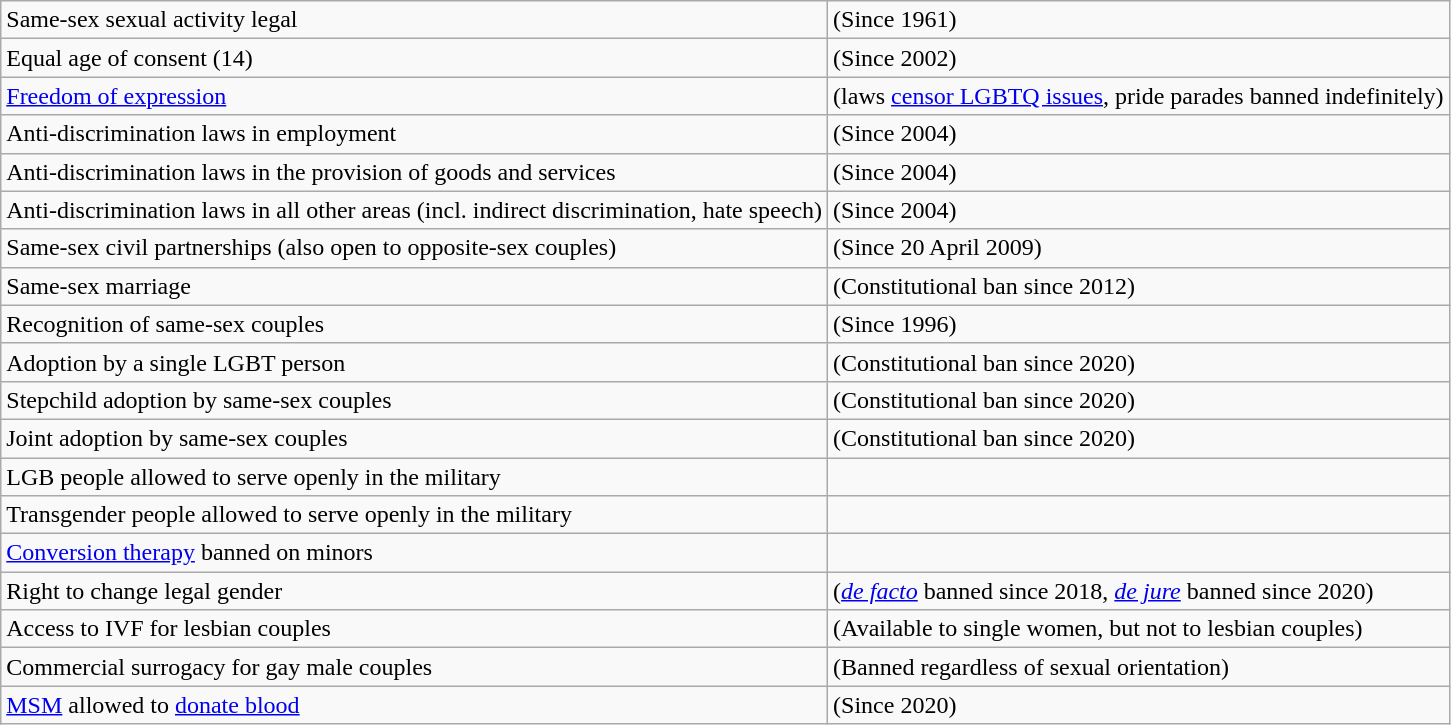<table class="wikitable">
<tr>
<td>Same-sex sexual activity legal</td>
<td> (Since 1961)</td>
</tr>
<tr>
<td>Equal age of consent (14)</td>
<td> (Since 2002)</td>
</tr>
<tr>
<td><a href='#'>Freedom of expression</a></td>
<td> (laws <a href='#'>censor LGBTQ issues</a>, pride parades banned indefinitely)</td>
</tr>
<tr>
<td>Anti-discrimination laws in employment</td>
<td> (Since 2004)</td>
</tr>
<tr>
<td>Anti-discrimination laws in the provision of goods and services</td>
<td> (Since 2004)</td>
</tr>
<tr>
<td>Anti-discrimination laws in all other areas (incl. indirect discrimination, hate speech)</td>
<td> (Since 2004)</td>
</tr>
<tr>
<td>Same-sex civil partnerships (also open to opposite-sex couples)</td>
<td> (Since 20 April 2009)</td>
</tr>
<tr>
<td>Same-sex marriage</td>
<td> (Constitutional ban since 2012)</td>
</tr>
<tr>
<td>Recognition of same-sex couples</td>
<td> (Since 1996)</td>
</tr>
<tr>
<td>Adoption by a single LGBT person</td>
<td> (Constitutional ban since 2020)</td>
</tr>
<tr>
<td>Stepchild adoption by same-sex couples</td>
<td> (Constitutional ban since 2020)</td>
</tr>
<tr>
<td>Joint adoption by same-sex couples</td>
<td> (Constitutional ban since 2020)</td>
</tr>
<tr>
<td>LGB people allowed to serve openly in the military</td>
<td></td>
</tr>
<tr>
<td>Transgender people allowed to serve openly in the military</td>
<td></td>
</tr>
<tr>
<td><a href='#'>Conversion therapy</a> banned on minors</td>
<td></td>
</tr>
<tr>
<td>Right to change legal gender</td>
<td> (<em><a href='#'>de facto</a></em> banned since 2018, <em><a href='#'>de jure</a></em> banned since 2020)</td>
</tr>
<tr>
<td>Access to IVF for lesbian couples</td>
<td> (Available to single women, but not to lesbian couples)</td>
</tr>
<tr>
<td>Commercial surrogacy for gay male couples</td>
<td> (Banned regardless of sexual orientation)</td>
</tr>
<tr>
<td><a href='#'>MSM</a> allowed to <a href='#'>donate blood</a></td>
<td> (Since 2020)</td>
</tr>
</table>
